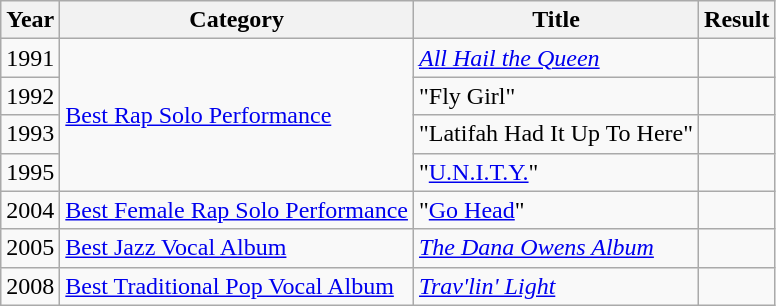<table class="wikitable">
<tr>
<th>Year</th>
<th>Category</th>
<th>Title</th>
<th>Result</th>
</tr>
<tr>
<td>1991</td>
<td rowspan="4"><a href='#'>Best Rap Solo Performance</a></td>
<td><em><a href='#'>All Hail the Queen</a></em></td>
<td></td>
</tr>
<tr>
<td>1992</td>
<td>"Fly Girl"</td>
<td></td>
</tr>
<tr>
<td>1993</td>
<td>"Latifah Had It Up To Here"</td>
<td></td>
</tr>
<tr>
<td>1995</td>
<td>"<a href='#'>U.N.I.T.Y.</a>"</td>
<td></td>
</tr>
<tr>
<td>2004</td>
<td><a href='#'>Best Female Rap Solo Performance</a></td>
<td>"<a href='#'>Go Head</a>"</td>
<td></td>
</tr>
<tr>
<td>2005</td>
<td><a href='#'>Best Jazz Vocal Album</a></td>
<td><em><a href='#'>The Dana Owens Album</a></em></td>
<td></td>
</tr>
<tr>
<td>2008</td>
<td><a href='#'>Best Traditional Pop Vocal Album</a></td>
<td><em><a href='#'>Trav'lin' Light</a></em></td>
<td></td>
</tr>
</table>
